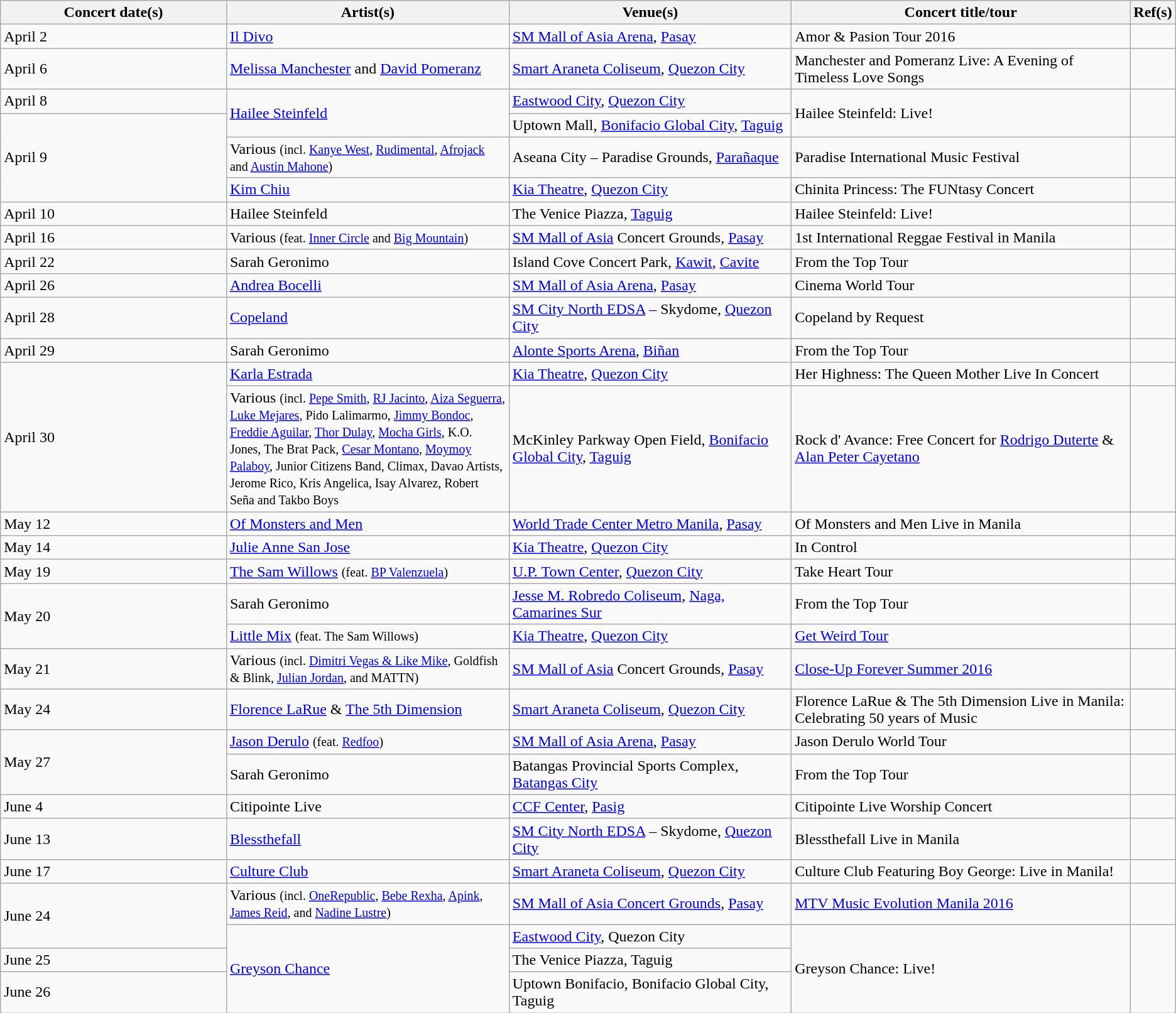<table class="wikitable sortable" style="font-size: 100%; width=100%;">
<tr style="text-align:center;">
<th style="width: 20%;" scope="col">Concert date(s)</th>
<th style="width: 25%;" scope="col">Artist(s)</th>
<th style="width: 25%;" scope="col">Venue(s)</th>
<th style="width: 40%;" scope="col">Concert title/tour</th>
<th style="width: 10%;" scope="col">Ref(s)</th>
</tr>
<tr>
<td>April 2</td>
<td><a href='#'>Il Divo</a></td>
<td><a href='#'>SM Mall of Asia Arena</a>, <a href='#'>Pasay</a></td>
<td>Amor & Pasion Tour 2016</td>
<td></td>
</tr>
<tr>
<td>April 6</td>
<td><a href='#'>Melissa Manchester</a> and <a href='#'>David Pomeranz</a></td>
<td><a href='#'>Smart Araneta Coliseum</a>, <a href='#'>Quezon City</a></td>
<td>Manchester and Pomeranz Live: A Evening of Timeless Love Songs</td>
<td></td>
</tr>
<tr>
<td>April 8</td>
<td rowspan=2><a href='#'>Hailee Steinfeld</a></td>
<td><a href='#'>Eastwood City</a>, <a href='#'>Quezon City</a></td>
<td rowspan=2>Hailee Steinfeld: Live!</td>
<td rowspan=2></td>
</tr>
<tr>
<td rowspan=3>April 9</td>
<td>Uptown Mall, <a href='#'>Bonifacio Global City</a>, <a href='#'>Taguig</a></td>
</tr>
<tr>
<td>Various <small>(incl. <a href='#'>Kanye West</a>, <a href='#'>Rudimental</a>, <a href='#'>Afrojack</a> and <a href='#'>Austin Mahone</a>)</small></td>
<td>Aseana City – Paradise Grounds, <a href='#'>Parañaque</a></td>
<td>Paradise International Music Festival</td>
<td></td>
</tr>
<tr>
<td><a href='#'>Kim Chiu</a></td>
<td><a href='#'>Kia Theatre</a>, <a href='#'>Quezon City</a></td>
<td>Chinita Princess: The FUNtasy Concert</td>
<td></td>
</tr>
<tr>
<td>April 10</td>
<td>Hailee Steinfeld</td>
<td>The Venice Piazza, <a href='#'>Taguig</a></td>
<td>Hailee Steinfeld: Live!</td>
<td></td>
</tr>
<tr>
<td>April 16</td>
<td>Various <small>(feat. <a href='#'>Inner Circle</a> and <a href='#'>Big Mountain</a>)</small></td>
<td><a href='#'>SM Mall of Asia</a> Concert Grounds, <a href='#'>Pasay</a></td>
<td>1st International Reggae Festival in Manila</td>
<td></td>
</tr>
<tr>
<td>April 22</td>
<td>Sarah Geronimo</td>
<td>Island Cove Concert Park, <a href='#'>Kawit</a>, <a href='#'>Cavite</a></td>
<td>From the Top Tour</td>
<td></td>
</tr>
<tr>
<td>April 26</td>
<td><a href='#'>Andrea Bocelli</a></td>
<td><a href='#'>SM Mall of Asia Arena</a>, <a href='#'>Pasay</a></td>
<td>Cinema World Tour</td>
<td></td>
</tr>
<tr>
<td>April 28</td>
<td><a href='#'>Copeland</a></td>
<td><a href='#'>SM City North EDSA</a> – Skydome, <a href='#'>Quezon City</a></td>
<td>Copeland by Request</td>
<td></td>
</tr>
<tr>
<td>April 29</td>
<td>Sarah Geronimo</td>
<td><a href='#'>Alonte Sports Arena</a>, <a href='#'>Biñan</a></td>
<td>From the Top Tour</td>
<td></td>
</tr>
<tr>
<td rowspan=2>April 30</td>
<td><a href='#'>Karla Estrada</a></td>
<td><a href='#'>Kia Theatre</a>, <a href='#'>Quezon City</a></td>
<td>Her Highness: The Queen Mother Live In Concert</td>
<td></td>
</tr>
<tr>
<td>Various <small>(incl. <a href='#'>Pepe Smith</a>, <a href='#'>RJ Jacinto</a>, <a href='#'>Aiza Seguerra</a>, <a href='#'>Luke Mejares</a>, Pido Lalimarmo, <a href='#'>Jimmy Bondoc</a>, <a href='#'>Freddie Aguilar</a>, <a href='#'>Thor Dulay</a>, <a href='#'>Mocha Girls</a>, K.O. Jones, The Brat Pack, <a href='#'>Cesar Montano</a>, <a href='#'>Moymoy Palaboy</a>, Junior Citizens Band, Climax, Davao Artists, Jerome Rico, Kris Angelica, Isay Alvarez, Robert Seña and Takbo Boys</small></td>
<td>McKinley Parkway Open Field, <a href='#'>Bonifacio Global City</a>, <a href='#'>Taguig</a></td>
<td>Rock d' Avance: Free Concert for <a href='#'>Rodrigo Duterte</a> & <a href='#'>Alan Peter Cayetano</a></td>
<td></td>
</tr>
<tr>
<td>May 12</td>
<td><a href='#'>Of Monsters and Men</a></td>
<td><a href='#'>World Trade Center Metro Manila</a>, <a href='#'>Pasay</a></td>
<td>Of Monsters and Men Live in Manila</td>
<td></td>
</tr>
<tr>
<td>May 14</td>
<td><a href='#'>Julie Anne San Jose</a></td>
<td><a href='#'>Kia Theatre</a>, <a href='#'>Quezon City</a></td>
<td>In Control</td>
<td></td>
</tr>
<tr>
<td>May 19</td>
<td><a href='#'>The Sam Willows</a> <small>(feat. <a href='#'>BP Valenzuela</a>)</small></td>
<td><a href='#'>U.P. Town Center</a>, <a href='#'>Quezon City</a></td>
<td>Take Heart Tour</td>
<td></td>
</tr>
<tr>
<td rowspan=2>May 20</td>
<td>Sarah Geronimo</td>
<td><a href='#'>Jesse M. Robredo Coliseum</a>, <a href='#'>Naga, Camarines Sur</a></td>
<td>From the Top Tour</td>
<td></td>
</tr>
<tr>
<td><a href='#'>Little Mix</a> <small>(feat. The Sam Willows)</small></td>
<td><a href='#'>Kia Theatre</a>, <a href='#'>Quezon City</a></td>
<td><a href='#'>Get Weird Tour</a></td>
<td></td>
</tr>
<tr>
<td>May 21</td>
<td>Various <small>(incl. <a href='#'>Dimitri Vegas & Like Mike</a>, Goldfish & Blink, <a href='#'>Julian Jordan</a>, and MATTN)</small></td>
<td><a href='#'>SM Mall of Asia</a> Concert Grounds, <a href='#'>Pasay</a></td>
<td><a href='#'>Close-Up Forever Summer 2016</a></td>
<td></td>
</tr>
<tr>
<td>May 24</td>
<td><a href='#'>Florence LaRue</a> & <a href='#'>The 5th Dimension</a></td>
<td><a href='#'>Smart Araneta Coliseum</a>, <a href='#'>Quezon City</a></td>
<td>Florence LaRue & The 5th Dimension Live in Manila: Celebrating 50 years of Music</td>
<td></td>
</tr>
<tr>
<td rowspan=2>May 27</td>
<td><a href='#'>Jason Derulo</a> <small>(feat. <a href='#'>Redfoo</a>)</small></td>
<td><a href='#'>SM Mall of Asia Arena</a>, <a href='#'>Pasay</a></td>
<td>Jason Derulo World Tour</td>
<td></td>
</tr>
<tr>
<td>Sarah Geronimo</td>
<td>Batangas Provincial Sports Complex, <a href='#'>Batangas City</a></td>
<td>From the Top Tour</td>
<td></td>
</tr>
<tr>
<td>June 4</td>
<td>Citipointe Live</td>
<td><a href='#'>CCF Center</a>, <a href='#'>Pasig</a></td>
<td>Citipointe Live Worship Concert</td>
<td></td>
</tr>
<tr>
<td>June 13</td>
<td><a href='#'>Blessthefall</a></td>
<td><a href='#'>SM City North EDSA</a> – Skydome, <a href='#'>Quezon City</a></td>
<td>Blessthefall Live in Manila</td>
<td></td>
</tr>
<tr>
<td>June 17</td>
<td><a href='#'>Culture Club</a></td>
<td><a href='#'>Smart Araneta Coliseum</a>, <a href='#'>Quezon City</a></td>
<td>Culture Club Featuring Boy George: Live in Manila!</td>
<td></td>
</tr>
<tr>
<td rowspan=2>June 24</td>
<td>Various <small>(incl. <a href='#'>OneRepublic</a>, <a href='#'>Bebe Rexha</a>, <a href='#'>Apink</a>, <a href='#'>James Reid</a>, and <a href='#'>Nadine Lustre</a>)</small></td>
<td><a href='#'>SM Mall of Asia Concert Grounds</a>, <a href='#'>Pasay</a></td>
<td><a href='#'>MTV Music Evolution Manila 2016</a></td>
<td></td>
</tr>
<tr>
<td rowspan=3><a href='#'>Greyson Chance</a></td>
<td><a href='#'>Eastwood City</a>, Quezon City</td>
<td rowspan=3>Greyson Chance: Live!</td>
<td rowspan=3></td>
</tr>
<tr>
<td>June 25</td>
<td>The Venice Piazza, Taguig</td>
</tr>
<tr>
<td>June 26</td>
<td>Uptown Bonifacio, Bonifacio Global City, Taguig</td>
</tr>
</table>
